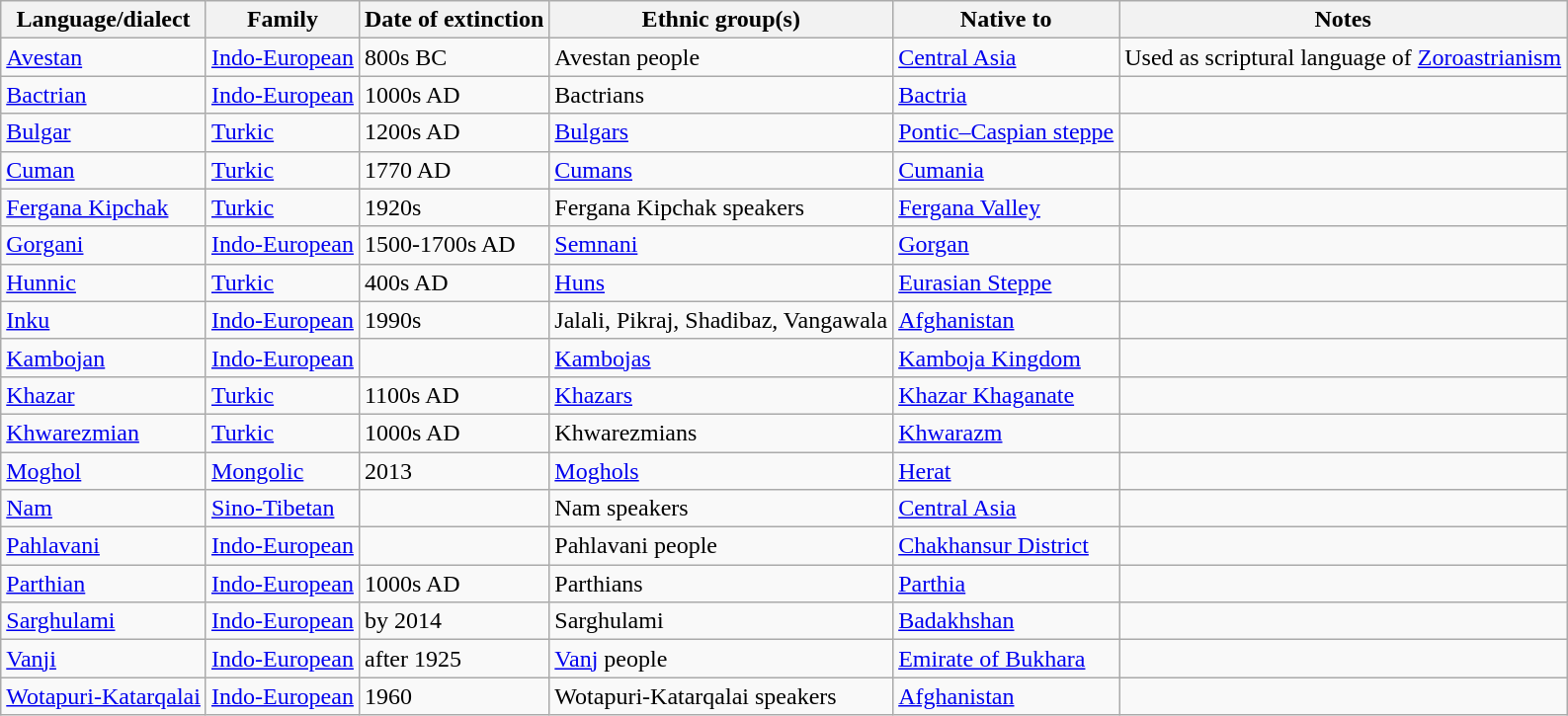<table class="wikitable sortable">
<tr>
<th>Language/dialect</th>
<th>Family</th>
<th data-sort-type=number>Date of extinction</th>
<th>Ethnic group(s)</th>
<th>Native to</th>
<th>Notes</th>
</tr>
<tr>
<td><a href='#'>Avestan</a></td>
<td><a href='#'>Indo-European</a></td>
<td data-sort-value="-800.00001">800s BC</td>
<td>Avestan people</td>
<td><a href='#'>Central Asia</a></td>
<td>Used as scriptural language of <a href='#'>Zoroastrianism</a></td>
</tr>
<tr>
<td><a href='#'>Bactrian</a></td>
<td><a href='#'>Indo-European</a></td>
<td data-sort-value="1000.00001">1000s AD</td>
<td>Bactrians</td>
<td><a href='#'>Bactria</a></td>
<td></td>
</tr>
<tr>
<td><a href='#'>Bulgar</a></td>
<td><a href='#'>Turkic</a></td>
<td data-sort-value="1200.00001">1200s AD</td>
<td><a href='#'>Bulgars</a></td>
<td><a href='#'>Pontic–Caspian steppe</a></td>
<td></td>
</tr>
<tr>
<td><a href='#'>Cuman</a></td>
<td><a href='#'>Turkic</a></td>
<td data-sort-value="1700.00001">1770 AD</td>
<td><a href='#'>Cumans</a></td>
<td><a href='#'>Cumania</a></td>
<td></td>
</tr>
<tr>
<td><a href='#'>Fergana Kipchak</a></td>
<td><a href='#'>Turkic</a></td>
<td data-sort-value="1920.00001">1920s</td>
<td>Fergana Kipchak speakers</td>
<td><a href='#'>Fergana Valley</a></td>
<td></td>
</tr>
<tr>
<td><a href='#'>Gorgani</a></td>
<td><a href='#'>Indo-European</a></td>
<td data-sort-value="1500.00001">1500-1700s AD</td>
<td><a href='#'>Semnani</a></td>
<td><a href='#'>Gorgan</a></td>
<td></td>
</tr>
<tr>
<td><a href='#'>Hunnic</a></td>
<td><a href='#'>Turkic</a></td>
<td data-sort-value="400.00001">400s AD</td>
<td><a href='#'>Huns</a></td>
<td><a href='#'>Eurasian Steppe</a></td>
<td></td>
</tr>
<tr>
<td><a href='#'>Inku</a></td>
<td><a href='#'>Indo-European</a></td>
<td data-sort-value="1990.00001">1990s</td>
<td>Jalali, Pikraj, Shadibaz, Vangawala</td>
<td><a href='#'>Afghanistan</a></td>
<td></td>
</tr>
<tr>
<td><a href='#'>Kambojan</a></td>
<td><a href='#'>Indo-European</a></td>
<td data-sort-value="_"></td>
<td><a href='#'>Kambojas</a></td>
<td><a href='#'>Kamboja Kingdom</a></td>
<td></td>
</tr>
<tr>
<td><a href='#'>Khazar</a></td>
<td><a href='#'>Turkic</a></td>
<td data-sort-value="1100.00001">1100s AD</td>
<td><a href='#'>Khazars</a></td>
<td><a href='#'>Khazar Khaganate</a></td>
<td></td>
</tr>
<tr>
<td><a href='#'>Khwarezmian</a></td>
<td><a href='#'>Turkic</a></td>
<td data-sort-value="1000.00001">1000s AD</td>
<td>Khwarezmians</td>
<td><a href='#'>Khwarazm</a></td>
<td></td>
</tr>
<tr>
<td><a href='#'>Moghol</a></td>
<td><a href='#'>Mongolic</a></td>
<td data-sort-value="2013.00001">2013</td>
<td><a href='#'>Moghols</a></td>
<td><a href='#'>Herat</a></td>
<td></td>
</tr>
<tr>
<td><a href='#'>Nam</a></td>
<td><a href='#'>Sino-Tibetan</a></td>
<td data-sort-value="_"></td>
<td>Nam speakers</td>
<td><a href='#'>Central Asia</a></td>
<td></td>
</tr>
<tr>
<td><a href='#'>Pahlavani</a></td>
<td><a href='#'>Indo-European</a></td>
<td data-sort-value="_"></td>
<td>Pahlavani people</td>
<td><a href='#'>Chakhansur District</a></td>
<td></td>
</tr>
<tr>
<td><a href='#'>Parthian</a></td>
<td><a href='#'>Indo-European</a></td>
<td data-sort-value="1000.00001">1000s AD</td>
<td>Parthians</td>
<td><a href='#'>Parthia</a></td>
<td></td>
</tr>
<tr>
<td><a href='#'>Sarghulami</a></td>
<td><a href='#'>Indo-European</a></td>
<td data-sort-value="2014.00001">by 2014</td>
<td>Sarghulami</td>
<td><a href='#'>Badakhshan</a></td>
<td></td>
</tr>
<tr>
<td><a href='#'>Vanji</a></td>
<td><a href='#'>Indo-European</a></td>
<td data-sort-value="1925.00001">after 1925</td>
<td><a href='#'>Vanj</a> people</td>
<td><a href='#'>Emirate of Bukhara</a></td>
<td></td>
</tr>
<tr>
<td><a href='#'>Wotapuri-Katarqalai</a></td>
<td><a href='#'>Indo-European</a></td>
<td data-sort-value="1960.00001">1960</td>
<td>Wotapuri-Katarqalai speakers</td>
<td><a href='#'>Afghanistan</a></td>
<td></td>
</tr>
</table>
